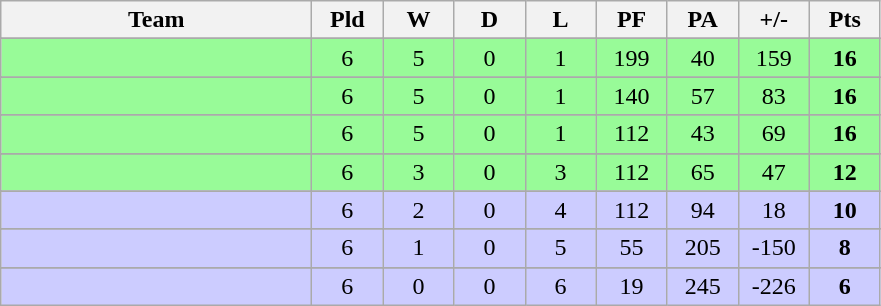<table class="wikitable" style="text-align: center;">
<tr>
<th width="200">Team</th>
<th width="40">Pld</th>
<th width="40">W</th>
<th width="40">D</th>
<th width="40">L</th>
<th width="40">PF</th>
<th width="40">PA</th>
<th width="40">+/-</th>
<th width="40">Pts</th>
</tr>
<tr>
</tr>
<tr align="center" bgcolor="#98fb98">
<td align="left"></td>
<td>6</td>
<td>5</td>
<td>0</td>
<td>1</td>
<td>199</td>
<td>40</td>
<td>159</td>
<td><strong>16</strong></td>
</tr>
<tr>
</tr>
<tr align="center" bgcolor="#98fb98">
<td align="left"></td>
<td>6</td>
<td>5</td>
<td>0</td>
<td>1</td>
<td>140</td>
<td>57</td>
<td>83</td>
<td><strong>16</strong></td>
</tr>
<tr>
</tr>
<tr align="center" bgcolor="#98fb98">
<td align="left"></td>
<td>6</td>
<td>5</td>
<td>0</td>
<td>1</td>
<td>112</td>
<td>43</td>
<td>69</td>
<td><strong>16</strong></td>
</tr>
<tr>
</tr>
<tr align="center" bgcolor="#98fb98">
<td align="left"></td>
<td>6</td>
<td>3</td>
<td>0</td>
<td>3</td>
<td>112</td>
<td>65</td>
<td>47</td>
<td><strong>12</strong></td>
</tr>
<tr>
</tr>
<tr bgcolor="#ccccff">
<td align="left"></td>
<td>6</td>
<td>2</td>
<td>0</td>
<td>4</td>
<td>112</td>
<td>94</td>
<td>18</td>
<td><strong>10</strong></td>
</tr>
<tr>
</tr>
<tr bgcolor="#ccccff">
<td align="left"></td>
<td>6</td>
<td>1</td>
<td>0</td>
<td>5</td>
<td>55</td>
<td>205</td>
<td>-150</td>
<td><strong>8</strong></td>
</tr>
<tr>
</tr>
<tr bgcolor="#ccccff">
<td align="left"></td>
<td>6</td>
<td>0</td>
<td>0</td>
<td>6</td>
<td>19</td>
<td>245</td>
<td>-226</td>
<td><strong>6</strong></td>
</tr>
</table>
